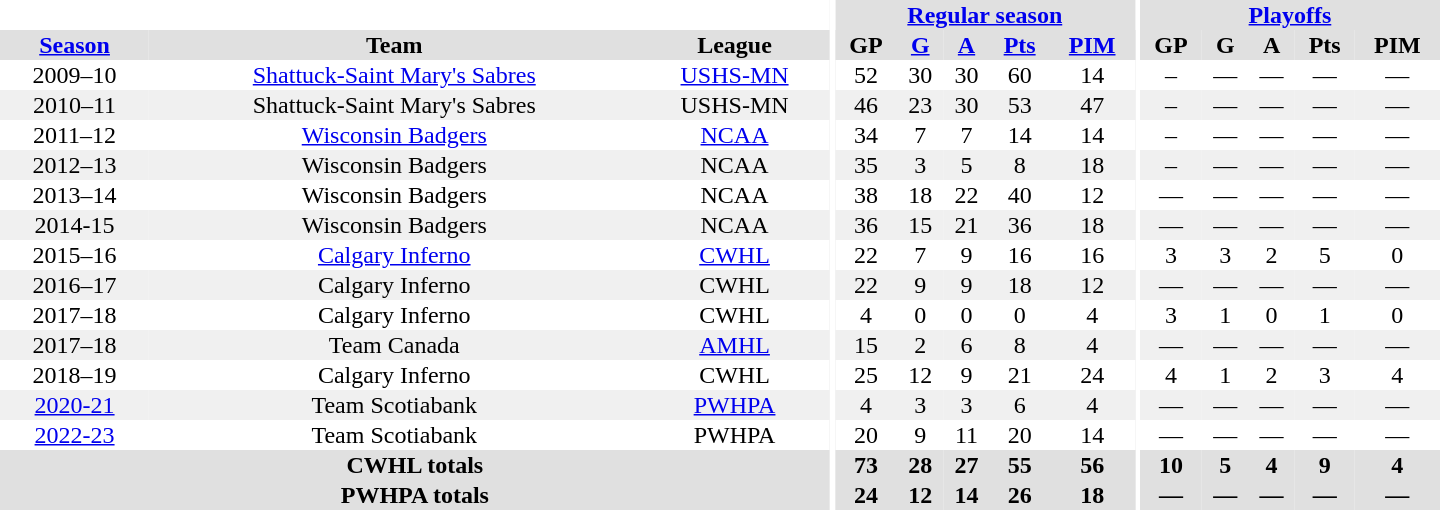<table border="0" cellpadding="1" cellspacing="0" style="text-align:center; width:60em">
<tr style="background:#e0e0e0;">
<th colspan="3" style="background:#fff;"></th>
<th rowspan="99" style="background:#fff;"></th>
<th colspan="5"><a href='#'>Regular season</a></th>
<th rowspan="99" style="background:#fff;"></th>
<th colspan="5"><a href='#'>Playoffs</a></th>
</tr>
<tr style="background:#e0e0e0;">
<th><a href='#'>Season</a></th>
<th>Team</th>
<th>League</th>
<th>GP</th>
<th><a href='#'>G</a></th>
<th><a href='#'>A</a></th>
<th><a href='#'>Pts</a></th>
<th><a href='#'>PIM</a></th>
<th>GP</th>
<th>G</th>
<th>A</th>
<th>Pts</th>
<th>PIM</th>
</tr>
<tr>
<td>2009–10</td>
<td><a href='#'>Shattuck-Saint Mary's Sabres</a></td>
<td><a href='#'>USHS-MN</a></td>
<td>52</td>
<td>30</td>
<td>30</td>
<td>60</td>
<td>14</td>
<td>–</td>
<td>—</td>
<td>—</td>
<td>—</td>
<td>—</td>
</tr>
<tr bgcolor="#f0f0f0">
<td>2010–11</td>
<td>Shattuck-Saint Mary's Sabres</td>
<td>USHS-MN</td>
<td>46</td>
<td>23</td>
<td>30</td>
<td>53</td>
<td>47</td>
<td>–</td>
<td>—</td>
<td>—</td>
<td>—</td>
<td>—</td>
</tr>
<tr>
<td>2011–12</td>
<td><a href='#'>Wisconsin Badgers</a></td>
<td><a href='#'>NCAA</a></td>
<td>34</td>
<td>7</td>
<td>7</td>
<td>14</td>
<td>14</td>
<td>–</td>
<td>—</td>
<td>—</td>
<td>—</td>
<td>—</td>
</tr>
<tr bgcolor="#f0f0f0">
<td>2012–13</td>
<td>Wisconsin Badgers</td>
<td>NCAA</td>
<td>35</td>
<td>3</td>
<td>5</td>
<td>8</td>
<td>18</td>
<td>–</td>
<td>—</td>
<td>—</td>
<td>—</td>
<td>—</td>
</tr>
<tr>
<td>2013–14</td>
<td>Wisconsin Badgers</td>
<td>NCAA</td>
<td>38</td>
<td>18</td>
<td>22</td>
<td>40</td>
<td>12</td>
<td>—</td>
<td>—</td>
<td>—</td>
<td>—</td>
<td>—</td>
</tr>
<tr bgcolor="#f0f0f0">
<td>2014-15</td>
<td>Wisconsin Badgers</td>
<td>NCAA</td>
<td>36</td>
<td>15</td>
<td>21</td>
<td>36</td>
<td>18</td>
<td>—</td>
<td>—</td>
<td>—</td>
<td>—</td>
<td>—</td>
</tr>
<tr>
<td>2015–16</td>
<td><a href='#'>Calgary Inferno</a></td>
<td><a href='#'>CWHL</a></td>
<td>22</td>
<td>7</td>
<td>9</td>
<td>16</td>
<td>16</td>
<td>3</td>
<td>3</td>
<td>2</td>
<td>5</td>
<td>0</td>
</tr>
<tr bgcolor="#f0f0f0">
<td>2016–17</td>
<td>Calgary Inferno</td>
<td>CWHL</td>
<td>22</td>
<td>9</td>
<td>9</td>
<td>18</td>
<td>12</td>
<td>—</td>
<td>—</td>
<td>—</td>
<td>—</td>
<td>—</td>
</tr>
<tr>
<td>2017–18</td>
<td>Calgary Inferno</td>
<td>CWHL</td>
<td>4</td>
<td>0</td>
<td>0</td>
<td>0</td>
<td>4</td>
<td>3</td>
<td>1</td>
<td>0</td>
<td>1</td>
<td>0</td>
</tr>
<tr bgcolor="#f0f0f0">
<td>2017–18</td>
<td>Team Canada</td>
<td><a href='#'>AMHL</a></td>
<td>15</td>
<td>2</td>
<td>6</td>
<td>8</td>
<td>4</td>
<td>—</td>
<td>—</td>
<td>—</td>
<td>—</td>
<td>—</td>
</tr>
<tr>
<td>2018–19</td>
<td>Calgary Inferno</td>
<td>CWHL</td>
<td>25</td>
<td>12</td>
<td>9</td>
<td>21</td>
<td>24</td>
<td>4</td>
<td>1</td>
<td>2</td>
<td>3</td>
<td>4</td>
</tr>
<tr bgcolor="#f0f0f0">
<td><a href='#'>2020-21</a></td>
<td>Team Scotiabank</td>
<td><a href='#'>PWHPA</a></td>
<td>4</td>
<td>3</td>
<td>3</td>
<td>6</td>
<td>4</td>
<td>—</td>
<td>—</td>
<td>—</td>
<td>—</td>
<td>—</td>
</tr>
<tr>
<td><a href='#'>2022-23</a></td>
<td>Team Scotiabank</td>
<td>PWHPA</td>
<td>20</td>
<td>9</td>
<td>11</td>
<td>20</td>
<td>14</td>
<td>—</td>
<td>—</td>
<td>—</td>
<td>—</td>
<td>—</td>
</tr>
<tr bgcolor="#e0e0e0">
<th colspan="3">CWHL totals</th>
<th>73</th>
<th>28</th>
<th>27</th>
<th>55</th>
<th>56</th>
<th>10</th>
<th>5</th>
<th>4</th>
<th>9</th>
<th>4</th>
</tr>
<tr bgcolor="#e0e0e0">
<th colspan="3">PWHPA totals</th>
<th>24</th>
<th>12</th>
<th>14</th>
<th>26</th>
<th>18</th>
<th>—</th>
<th>—</th>
<th>—</th>
<th>—</th>
<th>—</th>
</tr>
</table>
